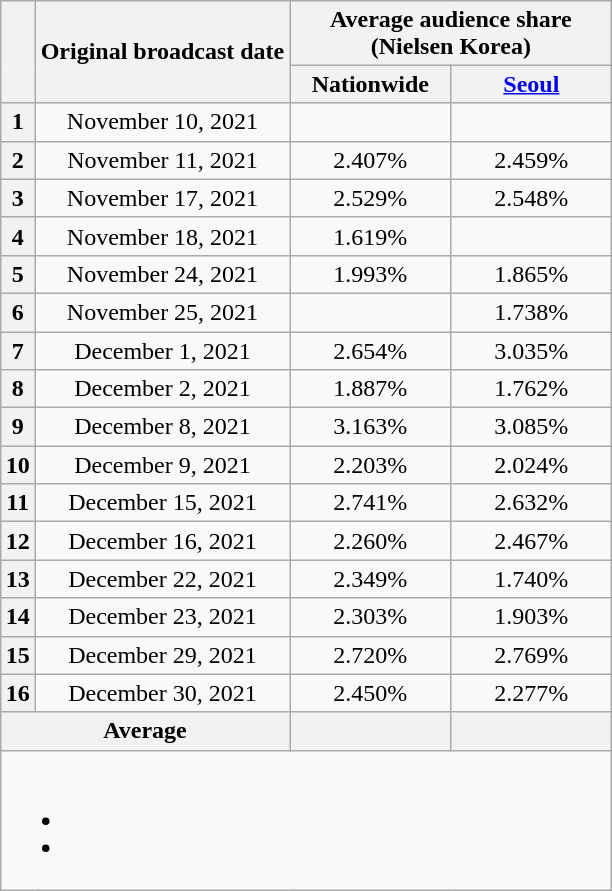<table class="wikitable" style="text-align:center; max-width:500px; margin-left: auto; margin-right: auto; border: none;">
<tr>
</tr>
<tr>
<th rowspan="2"></th>
<th rowspan="2">Original broadcast date</th>
<th colspan="2">Average audience share<br>(Nielsen Korea)</th>
</tr>
<tr>
<th width="100">Nationwide</th>
<th width="100"><a href='#'>Seoul</a></th>
</tr>
<tr>
<th>1</th>
<td>November 10, 2021</td>
<td><strong></strong> </td>
<td><strong></strong> </td>
</tr>
<tr>
<th>2</th>
<td>November 11, 2021</td>
<td>2.407% </td>
<td>2.459% </td>
</tr>
<tr>
<th>3</th>
<td>November 17, 2021</td>
<td>2.529% </td>
<td>2.548% </td>
</tr>
<tr>
<th>4</th>
<td>November 18, 2021</td>
<td>1.619% </td>
<td><strong></strong> </td>
</tr>
<tr>
<th>5</th>
<td>November 24, 2021</td>
<td>1.993% </td>
<td>1.865% </td>
</tr>
<tr>
<th>6</th>
<td>November 25, 2021</td>
<td><strong></strong> </td>
<td>1.738% </td>
</tr>
<tr>
<th>7</th>
<td>December 1, 2021</td>
<td>2.654% </td>
<td>3.035% </td>
</tr>
<tr>
<th>8</th>
<td>December 2, 2021</td>
<td>1.887% </td>
<td>1.762% </td>
</tr>
<tr>
<th>9</th>
<td>December 8, 2021</td>
<td>3.163% </td>
<td>3.085% </td>
</tr>
<tr>
<th>10</th>
<td>December 9, 2021</td>
<td>2.203% </td>
<td>2.024% </td>
</tr>
<tr>
<th>11</th>
<td>December 15, 2021</td>
<td>2.741% </td>
<td>2.632% </td>
</tr>
<tr>
<th>12</th>
<td>December 16, 2021</td>
<td>2.260% </td>
<td>2.467% </td>
</tr>
<tr>
<th>13</th>
<td>December 22, 2021</td>
<td>2.349% </td>
<td>1.740% </td>
</tr>
<tr>
<th>14</th>
<td>December 23, 2021</td>
<td>2.303% </td>
<td>1.903% </td>
</tr>
<tr>
<th>15</th>
<td>December 29, 2021</td>
<td>2.720% </td>
<td>2.769% </td>
</tr>
<tr>
<th>16</th>
<td>December 30, 2021</td>
<td>2.450% </td>
<td>2.277% </td>
</tr>
<tr>
<th colspan="2">Average</th>
<th></th>
<th></th>
</tr>
<tr>
<td colspan="4"><br><ul><li></li><li></li></ul></td>
</tr>
</table>
